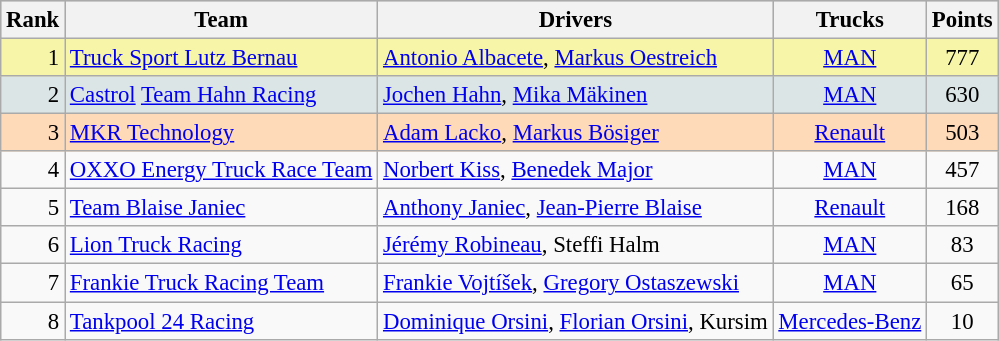<table class="wikitable" style=" font-size:95%;">
<tr style="background:#CCCCCC;">
<th>Rank</th>
<th>Team</th>
<th>Drivers</th>
<th>Trucks</th>
<th>Points</th>
</tr>
<tr style="background:#F7F6A8;">
<td align="right">1</td>
<td>  <a href='#'>Truck Sport Lutz Bernau</a></td>
<td> <a href='#'>Antonio Albacete</a>,  <a href='#'>Markus Oestreich</a></td>
<td align="center"><a href='#'>MAN</a></td>
<td align="center">777</td>
</tr>
<tr style="background:#DCE5E5;">
<td align="right">2</td>
<td> <a href='#'>Castrol</a> <a href='#'>Team Hahn Racing</a></td>
<td> <a href='#'>Jochen Hahn</a>,  <a href='#'>Mika Mäkinen</a></td>
<td align="center"><a href='#'>MAN</a></td>
<td align="center">630</td>
</tr>
<tr style="background:#FFDAB9;">
<td align="right">3</td>
<td> <a href='#'>MKR Technology</a></td>
<td> <a href='#'>Adam Lacko</a>,  <a href='#'>Markus Bösiger</a></td>
<td align="center"><a href='#'>Renault</a></td>
<td align="center">503</td>
</tr>
<tr>
<td align="right">4</td>
<td> <a href='#'>OXXO Energy Truck Race Team</a></td>
<td> <a href='#'>Norbert Kiss</a>,  <a href='#'>Benedek Major</a></td>
<td align="center"><a href='#'>MAN</a></td>
<td align="center">457</td>
</tr>
<tr>
<td align="right">5</td>
<td> <a href='#'>Team Blaise Janiec</a></td>
<td> <a href='#'>Anthony Janiec</a>,  <a href='#'>Jean-Pierre Blaise</a></td>
<td align="center"><a href='#'>Renault</a></td>
<td align="center">168</td>
</tr>
<tr>
<td align="right">6</td>
<td> <a href='#'>Lion Truck Racing</a></td>
<td> <a href='#'>Jérémy Robineau</a>,  Steffi Halm</td>
<td align="center"><a href='#'>MAN</a></td>
<td align="center">83</td>
</tr>
<tr>
<td align="right">7</td>
<td> <a href='#'>Frankie Truck Racing Team</a></td>
<td> <a href='#'>Frankie Vojtíšek</a>,  <a href='#'>Gregory Ostaszewski</a></td>
<td align="center"><a href='#'>MAN</a></td>
<td align="center">65</td>
</tr>
<tr>
<td align="right">8</td>
<td> <a href='#'>Tankpool 24 Racing</a></td>
<td> <a href='#'>Dominique Orsini</a>,  <a href='#'>Florian Orsini</a>, Kursim</td>
<td align="center"><a href='#'>Mercedes-Benz</a></td>
<td align="center">10</td>
</tr>
</table>
